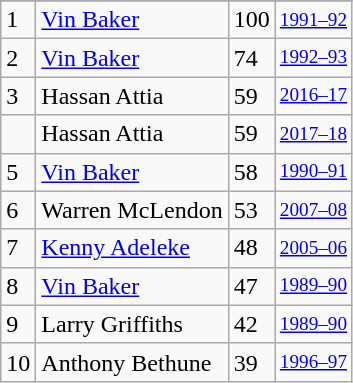<table class="wikitable">
<tr>
</tr>
<tr>
<td>1</td>
<td><a href='#'>Vin Baker</a></td>
<td>100</td>
<td style="font-size:80%;"><a href='#'>1991–92</a></td>
</tr>
<tr>
<td>2</td>
<td><a href='#'>Vin Baker</a></td>
<td>74</td>
<td style="font-size:80%;"><a href='#'>1992–93</a></td>
</tr>
<tr>
<td>3</td>
<td>Hassan Attia</td>
<td>59</td>
<td style="font-size:80%;"><a href='#'>2016–17</a></td>
</tr>
<tr>
<td></td>
<td>Hassan Attia</td>
<td>59</td>
<td style="font-size:80%;"><a href='#'>2017–18</a></td>
</tr>
<tr>
<td>5</td>
<td><a href='#'>Vin Baker</a></td>
<td>58</td>
<td style="font-size:80%;"><a href='#'>1990–91</a></td>
</tr>
<tr>
<td>6</td>
<td>Warren McLendon</td>
<td>53</td>
<td style="font-size:80%;"><a href='#'>2007–08</a></td>
</tr>
<tr>
<td>7</td>
<td><a href='#'>Kenny Adeleke</a></td>
<td>48</td>
<td style="font-size:80%;"><a href='#'>2005–06</a></td>
</tr>
<tr>
<td>8</td>
<td><a href='#'>Vin Baker</a></td>
<td>47</td>
<td style="font-size:80%;"><a href='#'>1989–90</a></td>
</tr>
<tr>
<td>9</td>
<td>Larry Griffiths</td>
<td>42</td>
<td style="font-size:80%;"><a href='#'>1989–90</a></td>
</tr>
<tr>
<td>10</td>
<td>Anthony Bethune</td>
<td>39</td>
<td style="font-size:80%;"><a href='#'>1996–97</a></td>
</tr>
</table>
